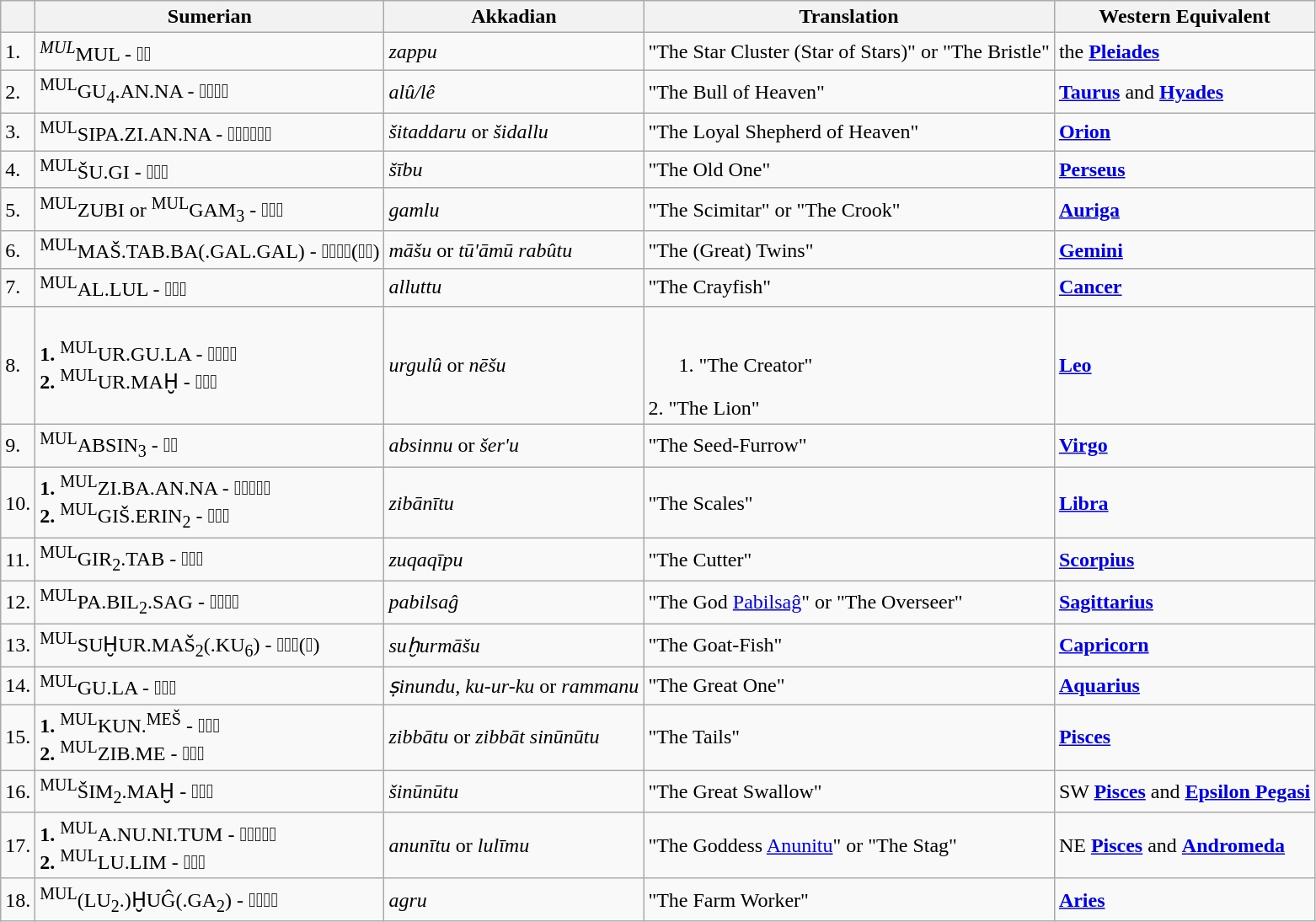<table class="wikitable">
<tr>
<th></th>
<th>Sumerian</th>
<th>Akkadian</th>
<th>Translation</th>
<th>Western Equivalent</th>
</tr>
<tr>
<td>1.</td>
<td><sup><em>MUL</em></sup>MUL - 𒀯𒀯</td>
<td><em>zappu</em></td>
<td>"The Star Cluster (Star of Stars)" or "The Bristle"</td>
<td>the <strong><a href='#'>Pleiades</a></strong></td>
</tr>
<tr>
<td>2.</td>
<td><sup>MUL</sup>GU<sub>4</sub>.AN.NA - 𒀯𒄞𒀭𒈾</td>
<td><em>alû/lê</em></td>
<td>"The Bull of Heaven"</td>
<td><a href='#'><strong>Taurus</strong></a> and <a href='#'><strong>Hyades</strong></a></td>
</tr>
<tr>
<td>3.</td>
<td><sup>MUL</sup>SIPA.ZI.AN.NA - 𒀯𒉺𒇻𒍣𒀭𒈾</td>
<td><em>šitaddaru</em> or <em>šidallu</em></td>
<td>"The Loyal Shepherd of Heaven"</td>
<td><a href='#'><strong>Orion</strong></a></td>
</tr>
<tr>
<td>4.</td>
<td><sup>MUL</sup>ŠU.GI - 𒀯𒋗𒄀</td>
<td><em>šību</em></td>
<td>"The Old One"</td>
<td><a href='#'><strong>Perseus</strong></a></td>
</tr>
<tr>
<td>5.</td>
<td><sup>MUL</sup>ZUBI or <sup>MUL</sup>GAM<sub>3</sub> - 𒀯𒉽𒈿</td>
<td><em>gamlu</em></td>
<td>"The Scimitar" or "The Crook"</td>
<td><a href='#'><strong>Auriga</strong></a></td>
</tr>
<tr>
<td>6.</td>
<td><sup>MUL</sup>MAŠ.TAB.BA(.GAL.GAL) - 𒀯𒈦𒋰𒁀(𒃲𒃲)</td>
<td><em>māšu</em> or <em>tū'āmū rabûtu</em></td>
<td>"The (Great) Twins"</td>
<td><a href='#'><strong>Gemini</strong></a></td>
</tr>
<tr>
<td>7.</td>
<td><sup>MUL</sup>AL.LUL - 𒀯𒀠𒈜</td>
<td><em>alluttu</em></td>
<td>"The Crayfish"</td>
<td><a href='#'><strong>Cancer</strong></a></td>
</tr>
<tr>
<td>8.</td>
<td><strong>1.</strong> <sup>MUL</sup>UR.GU.LA - 𒀯𒌨𒄖𒆷<br><strong>2.</strong> <sup>MUL</sup>UR.MAḪ - 𒀯𒌨𒈤</td>
<td><em>urgulû</em> or <em>nēšu</em></td>
<td><br><ol><li>"The Creator"</li></ol>2. "The Lion"</td>
<td><a href='#'><strong>Leo</strong></a></td>
</tr>
<tr>
<td>9.</td>
<td><sup>MUL</sup>ABSIN<sub>3</sub> - 𒀯𒀳</td>
<td><em>absinnu</em> or <em>šer'u</em></td>
<td>"The Seed-Furrow"</td>
<td><a href='#'><strong>Virgo</strong></a></td>
</tr>
<tr>
<td>10.</td>
<td><strong>1.</strong> <sup>MUL</sup>ZI.BA.AN.NA - 𒀯𒍣𒁀𒀭𒈾<br><strong>2.</strong> <sup>MUL</sup>GIŠ.ERIN<sub>2</sub> - 𒀯𒄑𒂟</td>
<td><em>zibānītu</em></td>
<td>"The Scales"</td>
<td><a href='#'><strong>Libra</strong></a></td>
</tr>
<tr>
<td>11.</td>
<td><sup>MUL</sup>GIR<sub>2</sub>.TAB - 𒀯𒄈𒋰</td>
<td><em>zuqaqīpu</em></td>
<td>"The Cutter"</td>
<td><a href='#'><strong>Scorpius</strong></a></td>
</tr>
<tr>
<td>12.</td>
<td><sup>MUL</sup>PA.BIL<sub>2</sub>.SAG - 𒀯𒉺𒉋𒊕</td>
<td><em>pabilsaĝ</em></td>
<td>"The God <a href='#'>Pabilsaĝ</a>" or "The Overseer"</td>
<td><a href='#'><strong>Sagittarius</strong></a></td>
</tr>
<tr>
<td>13.</td>
<td><sup>MUL</sup>SUḪUR.MAŠ<sub>2</sub>(.KU<sub>6</sub>) - 𒀯𒋦𒈧(𒄩)</td>
<td><em>suḫurmāšu</em></td>
<td>"The Goat-Fish"</td>
<td><a href='#'><strong>Capricorn</strong></a></td>
</tr>
<tr>
<td>14.</td>
<td><sup>MUL</sup>GU.LA - 𒀯𒄖𒆷</td>
<td><em>ṣinundu, ku-ur-ku</em> or <em>rammanu</em></td>
<td>"The Great One"</td>
<td><a href='#'><strong>Aquarius</strong></a></td>
</tr>
<tr>
<td>15.</td>
<td><strong>1.</strong> <sup>MUL</sup>KUN.<sup>MEŠ</sup> - 𒀯𒆲𒎌<br><strong>2.</strong> <sup>MUL</sup>ZIB.ME - 𒀯𒍦𒈨</td>
<td><em>zibbātu</em> or <em>zibbāt sinūnūtu</em></td>
<td>"The Tails"</td>
<td><a href='#'><strong>Pisces</strong></a></td>
</tr>
<tr>
<td>16.</td>
<td><sup>MUL</sup>ŠIM<sub>2</sub>.MAḪ - 𒀯𒋆𒈤</td>
<td><em>šinūnūtu</em></td>
<td>"The Great Swallow"</td>
<td>SW <a href='#'><strong>Pisces</strong></a> and <strong><a href='#'>Epsilon Pegasi</a></strong></td>
</tr>
<tr>
<td>17.</td>
<td><strong>1.</strong> <sup>MUL</sup>A.NU.NI.TUM - 𒀯𒀀𒉡𒉌𒌈<br><strong>2.</strong> <sup>MUL</sup>LU.LIM - 𒀯𒇻𒅆</td>
<td><em>anunītu</em> or <em>lulīmu</em></td>
<td>"The Goddess <a href='#'>Anunitu</a>" or "The Stag"</td>
<td>NE <a href='#'><strong>Pisces</strong></a> and <a href='#'><strong>Andromeda</strong></a></td>
</tr>
<tr>
<td>18.</td>
<td><sup>MUL</sup>(LU<sub>2</sub>.)ḪUĜ(.GA<sub>2</sub>) - 𒀯𒇽𒂠𒂷</td>
<td><em>agru</em></td>
<td>"The Farm Worker"</td>
<td><a href='#'><strong>Aries</strong></a></td>
</tr>
</table>
